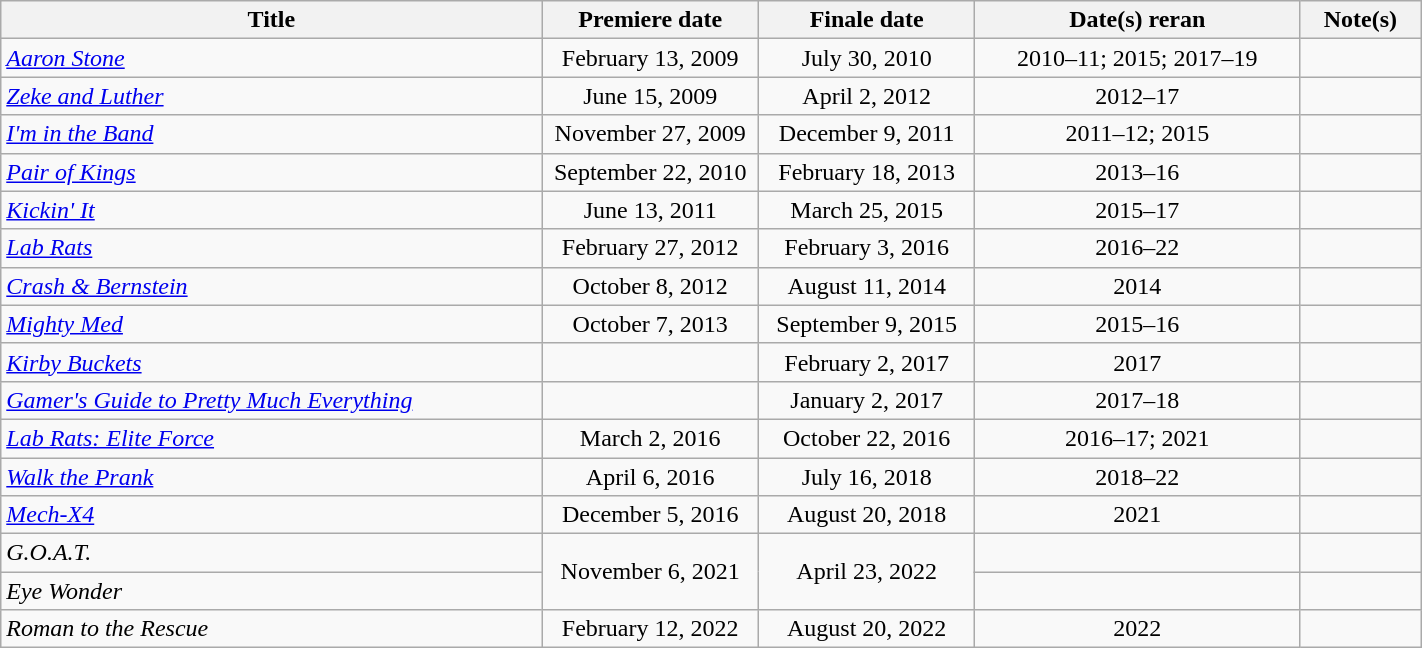<table class="wikitable plainrowheaders sortable" style="width:75%;text-align:center;">
<tr>
<th scope="col" style="width:25%;">Title</th>
<th scope="col" style="width:10%;">Premiere date</th>
<th scope="col" style="width:10%;">Finale date</th>
<th scope="col" style="width:15%;">Date(s) reran</th>
<th class="unsortable" style="width:5%;">Note(s)</th>
</tr>
<tr>
<td scope="row" style="text-align:left;"><em><a href='#'>Aaron Stone</a></em></td>
<td>February 13, 2009</td>
<td>July 30, 2010</td>
<td>2010–11; 2015; 2017–19</td>
<td></td>
</tr>
<tr>
<td scope="row" style="text-align:left;"><em><a href='#'>Zeke and Luther</a></em></td>
<td>June 15, 2009</td>
<td>April 2, 2012</td>
<td>2012–17</td>
<td></td>
</tr>
<tr>
<td scope="row" style="text-align:left;"><em><a href='#'>I'm in the Band</a></em></td>
<td>November 27, 2009</td>
<td>December 9, 2011</td>
<td>2011–12; 2015</td>
<td></td>
</tr>
<tr>
<td scope="row" style="text-align:left;"><em><a href='#'>Pair of Kings</a></em></td>
<td>September 22, 2010</td>
<td>February 18, 2013</td>
<td>2013–16</td>
<td></td>
</tr>
<tr>
<td scope="row" style="text-align:left;"><em><a href='#'>Kickin' It</a></em></td>
<td>June 13, 2011</td>
<td>March 25, 2015</td>
<td>2015–17</td>
<td></td>
</tr>
<tr>
<td scope="row" style="text-align:left;"><em><a href='#'>Lab Rats</a></em></td>
<td>February 27, 2012</td>
<td>February 3, 2016</td>
<td>2016–22</td>
<td></td>
</tr>
<tr>
<td scope="row" style="text-align:left;"><em><a href='#'>Crash & Bernstein</a></em></td>
<td>October 8, 2012</td>
<td>August 11, 2014</td>
<td>2014</td>
<td></td>
</tr>
<tr>
<td scope="row" style="text-align:left;"><em><a href='#'>Mighty Med</a></em></td>
<td>October 7, 2013</td>
<td>September 9, 2015</td>
<td>2015–16</td>
<td></td>
</tr>
<tr>
<td scope="row" style="text-align:left;"><em><a href='#'>Kirby Buckets</a></em></td>
<td></td>
<td>February 2, 2017</td>
<td>2017</td>
<td></td>
</tr>
<tr>
<td scope="row" style="text-align:left;"><em><a href='#'>Gamer's Guide to Pretty Much Everything</a></em></td>
<td></td>
<td>January 2, 2017</td>
<td>2017–18</td>
<td></td>
</tr>
<tr>
<td scope="row" style="text-align:left;"><em><a href='#'>Lab Rats: Elite Force</a></em></td>
<td>March 2, 2016</td>
<td>October 22, 2016</td>
<td>2016–17; 2021</td>
<td></td>
</tr>
<tr>
<td scope="row" style="text-align:left;"><em><a href='#'>Walk the Prank</a></em></td>
<td>April 6, 2016</td>
<td>July 16, 2018</td>
<td>2018–22</td>
<td></td>
</tr>
<tr>
<td scope="row" style="text-align:left;"><em><a href='#'>Mech-X4</a></em></td>
<td>December 5, 2016</td>
<td>August 20, 2018</td>
<td>2021</td>
<td></td>
</tr>
<tr>
<td scope="row" style="text-align:left;"><em>G.O.A.T.</em></td>
<td rowspan="2">November 6, 2021</td>
<td rowspan="2">April 23, 2022</td>
<td></td>
<td></td>
</tr>
<tr>
<td scope="row" style="text-align:left;"><em>Eye Wonder</em></td>
<td></td>
<td></td>
</tr>
<tr>
<td scope="row" style="text-align:left;"><em>Roman to the Rescue</em></td>
<td>February 12, 2022</td>
<td>August 20, 2022</td>
<td>2022</td>
<td></td>
</tr>
</table>
